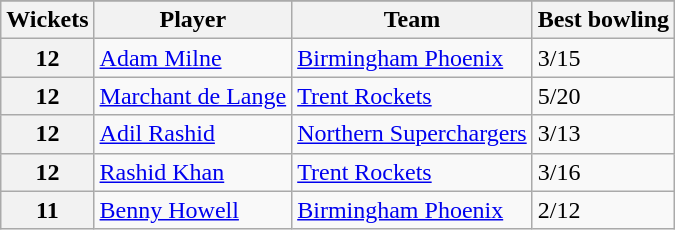<table class="wikitable defaultleft col4center" style="max-width:30em;">
<tr>
</tr>
<tr>
<th>Wickets</th>
<th>Player</th>
<th>Team</th>
<th>Best bowling</th>
</tr>
<tr>
<th>12</th>
<td><a href='#'>Adam Milne</a></td>
<td><a href='#'>Birmingham Phoenix</a></td>
<td>3/15</td>
</tr>
<tr>
<th>12</th>
<td><a href='#'>Marchant de Lange</a></td>
<td><a href='#'>Trent Rockets</a></td>
<td>5/20</td>
</tr>
<tr>
<th>12</th>
<td><a href='#'>Adil Rashid</a></td>
<td><a href='#'>Northern Superchargers</a></td>
<td>3/13</td>
</tr>
<tr>
<th>12</th>
<td><a href='#'>Rashid Khan</a></td>
<td><a href='#'>Trent Rockets</a></td>
<td>3/16</td>
</tr>
<tr>
<th>11</th>
<td><a href='#'>Benny Howell</a></td>
<td><a href='#'>Birmingham Phoenix</a></td>
<td>2/12</td>
</tr>
</table>
